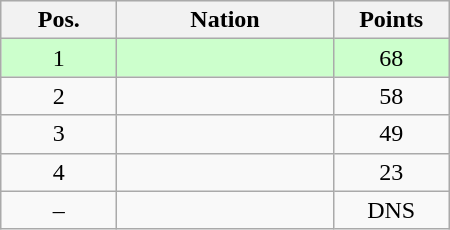<table class="wikitable gauche" cellspacing="1" style="width:300px;">
<tr style="background:#efefef; text-align:center;">
<th style="width:70px;">Pos.</th>
<th>Nation</th>
<th style="width:70px;">Points</th>
</tr>
<tr style="vertical-align:top; text-align:center; background:#ccffcc;">
<td>1</td>
<td style="text-align:left;"></td>
<td>68</td>
</tr>
<tr style="vertical-align:top; text-align:center;">
<td>2</td>
<td style="text-align:left;"></td>
<td>58</td>
</tr>
<tr style="vertical-align:top; text-align:center;">
<td>3</td>
<td style="text-align:left;"></td>
<td>49</td>
</tr>
<tr style="vertical-align:top; text-align:center;">
<td>4</td>
<td style="text-align:left;"></td>
<td>23</td>
</tr>
<tr style="vertical-align:top; text-align:center;">
<td>–</td>
<td style="text-align:left;"></td>
<td>DNS</td>
</tr>
</table>
